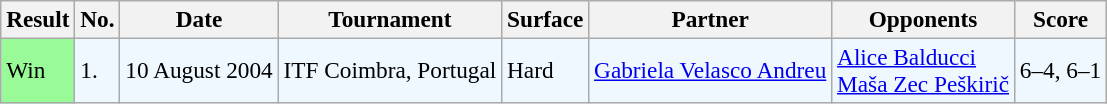<table class="sortable wikitable" style=font-size:97%>
<tr>
<th>Result</th>
<th>No.</th>
<th>Date</th>
<th>Tournament</th>
<th>Surface</th>
<th>Partner</th>
<th>Opponents</th>
<th class="unsortable">Score</th>
</tr>
<tr style="background:#f0f8ff;">
<td style="background:#98fb98;">Win</td>
<td>1.</td>
<td>10 August 2004</td>
<td>ITF Coimbra, Portugal</td>
<td>Hard</td>
<td> <a href='#'>Gabriela Velasco Andreu</a></td>
<td> <a href='#'>Alice Balducci</a> <br>  <a href='#'>Maša Zec Peškirič</a></td>
<td>6–4, 6–1</td>
</tr>
</table>
